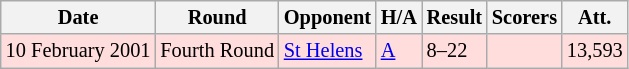<table class="wikitable" style="font-size:85%;">
<tr>
<th>Date</th>
<th>Round</th>
<th>Opponent</th>
<th>H/A</th>
<th>Result</th>
<th>Scorers</th>
<th>Att.</th>
</tr>
<tr style="background:#ffdddd">
<td>10 February 2001</td>
<td>Fourth Round</td>
<td> <a href='#'>St Helens</a></td>
<td><a href='#'>A</a></td>
<td>8–22</td>
<td></td>
<td>13,593</td>
</tr>
</table>
